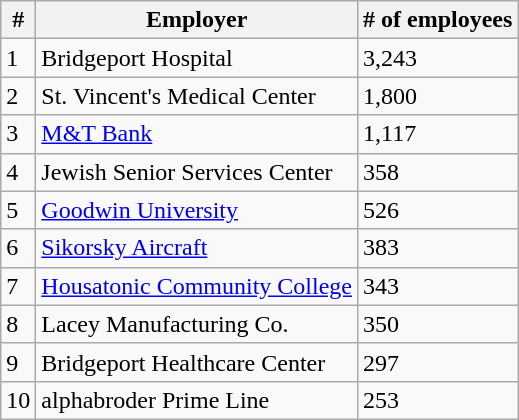<table class="wikitable">
<tr>
<th>#</th>
<th>Employer</th>
<th># of employees</th>
</tr>
<tr>
<td>1</td>
<td>Bridgeport Hospital</td>
<td>3,243</td>
</tr>
<tr>
<td>2</td>
<td>St. Vincent's Medical Center</td>
<td>1,800</td>
</tr>
<tr>
<td>3</td>
<td><a href='#'>M&T Bank</a></td>
<td>1,117</td>
</tr>
<tr>
<td>4</td>
<td>Jewish Senior Services Center</td>
<td>358</td>
</tr>
<tr>
<td>5</td>
<td><a href='#'>Goodwin University</a></td>
<td>526</td>
</tr>
<tr>
<td>6</td>
<td><a href='#'>Sikorsky Aircraft</a></td>
<td>383</td>
</tr>
<tr>
<td>7</td>
<td><a href='#'>Housatonic Community College</a></td>
<td>343</td>
</tr>
<tr>
<td>8</td>
<td>Lacey Manufacturing Co.</td>
<td>350</td>
</tr>
<tr>
<td>9</td>
<td>Bridgeport Healthcare Center</td>
<td>297</td>
</tr>
<tr>
<td>10</td>
<td>alphabroder Prime Line</td>
<td>253</td>
</tr>
</table>
